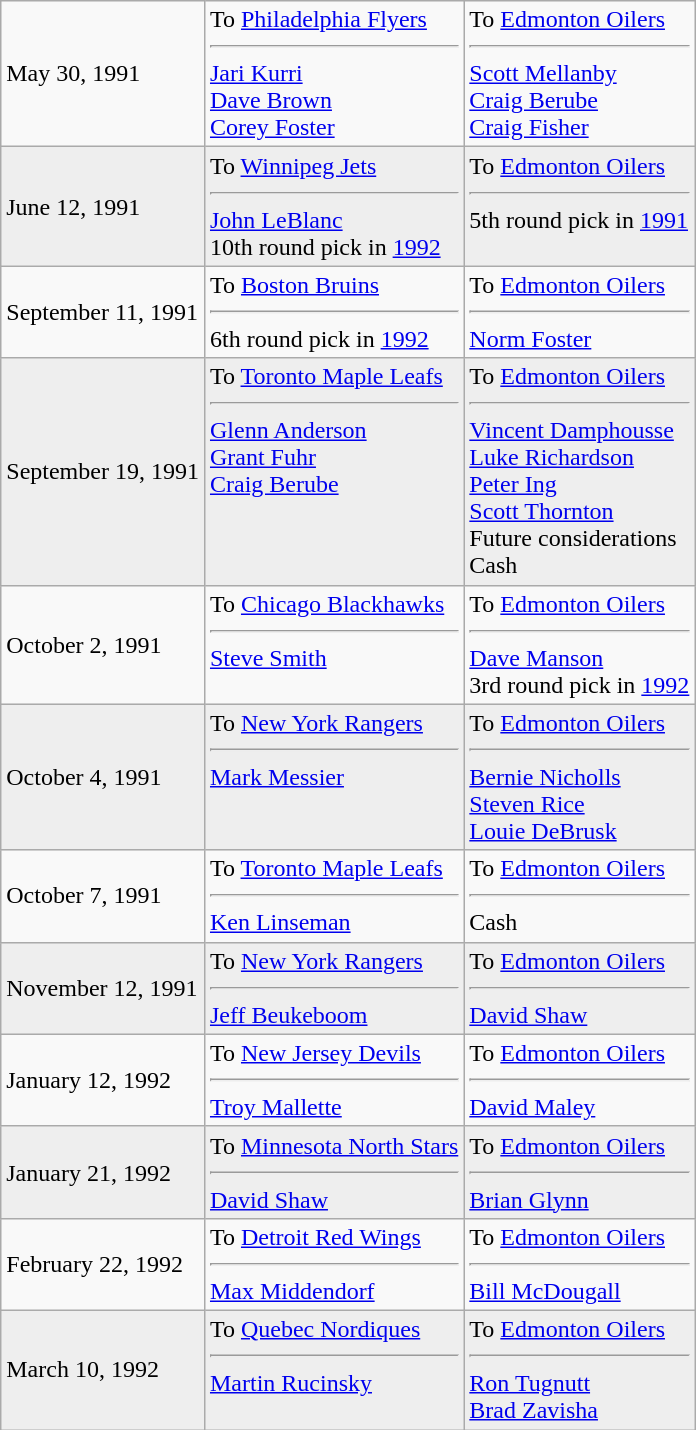<table class="wikitable">
<tr>
<td>May 30, 1991</td>
<td valign="top">To <a href='#'>Philadelphia Flyers</a><hr><a href='#'>Jari Kurri</a><br><a href='#'>Dave Brown</a><br><a href='#'>Corey Foster</a></td>
<td valign="top">To <a href='#'>Edmonton Oilers</a><hr><a href='#'>Scott Mellanby</a><br><a href='#'>Craig Berube</a><br><a href='#'>Craig Fisher</a></td>
</tr>
<tr style="background:#eee;">
<td>June 12, 1991</td>
<td valign="top">To <a href='#'>Winnipeg Jets</a><hr><a href='#'>John LeBlanc</a><br>10th round pick in <a href='#'>1992</a></td>
<td valign="top">To <a href='#'>Edmonton Oilers</a><hr>5th round pick in <a href='#'>1991</a></td>
</tr>
<tr>
<td>September 11, 1991</td>
<td valign="top">To <a href='#'>Boston Bruins</a><hr>6th round pick in <a href='#'>1992</a></td>
<td valign="top">To <a href='#'>Edmonton Oilers</a><hr><a href='#'>Norm Foster</a></td>
</tr>
<tr style="background:#eee;">
<td>September 19, 1991</td>
<td valign="top">To <a href='#'>Toronto Maple Leafs</a><hr><a href='#'>Glenn Anderson</a><br><a href='#'>Grant Fuhr</a><br><a href='#'>Craig Berube</a></td>
<td valign="top">To <a href='#'>Edmonton Oilers</a><hr><a href='#'>Vincent Damphousse</a><br><a href='#'>Luke Richardson</a><br><a href='#'>Peter Ing</a><br><a href='#'>Scott Thornton</a><br>Future considerations<br>Cash</td>
</tr>
<tr>
<td>October 2, 1991</td>
<td valign="top">To <a href='#'>Chicago Blackhawks</a><hr><a href='#'>Steve Smith</a></td>
<td valign="top">To <a href='#'>Edmonton Oilers</a><hr><a href='#'>Dave Manson</a><br>3rd round pick in <a href='#'>1992</a></td>
</tr>
<tr style="background:#eee;">
<td>October 4, 1991</td>
<td valign="top">To <a href='#'>New York Rangers</a><hr><a href='#'>Mark Messier</a></td>
<td valign="top">To <a href='#'>Edmonton Oilers</a><hr><a href='#'>Bernie Nicholls</a><br><a href='#'>Steven Rice</a><br><a href='#'>Louie DeBrusk</a></td>
</tr>
<tr>
<td>October 7, 1991</td>
<td valign="top">To <a href='#'>Toronto Maple Leafs</a><hr><a href='#'>Ken Linseman</a></td>
<td valign="top">To <a href='#'>Edmonton Oilers</a><hr>Cash</td>
</tr>
<tr style="background:#eee;">
<td>November 12, 1991</td>
<td valign="top">To <a href='#'>New York Rangers</a><hr><a href='#'>Jeff Beukeboom</a></td>
<td valign="top">To <a href='#'>Edmonton Oilers</a><hr><a href='#'>David Shaw</a></td>
</tr>
<tr>
<td>January 12, 1992</td>
<td valign="top">To <a href='#'>New Jersey Devils</a><hr><a href='#'>Troy Mallette</a></td>
<td valign="top">To <a href='#'>Edmonton Oilers</a><hr><a href='#'>David Maley</a></td>
</tr>
<tr style="background:#eee;">
<td>January 21, 1992</td>
<td valign="top">To <a href='#'>Minnesota North Stars</a><hr><a href='#'>David Shaw</a></td>
<td valign="top">To <a href='#'>Edmonton Oilers</a><hr><a href='#'>Brian Glynn</a></td>
</tr>
<tr>
<td>February 22, 1992</td>
<td valign="top">To <a href='#'>Detroit Red Wings</a><hr><a href='#'>Max Middendorf</a></td>
<td valign="top">To <a href='#'>Edmonton Oilers</a><hr><a href='#'>Bill McDougall</a></td>
</tr>
<tr style="background:#eee;">
<td>March 10, 1992</td>
<td valign="top">To <a href='#'>Quebec Nordiques</a><hr><a href='#'>Martin Rucinsky</a></td>
<td valign="top">To <a href='#'>Edmonton Oilers</a><hr><a href='#'>Ron Tugnutt</a><br><a href='#'>Brad Zavisha</a></td>
</tr>
</table>
